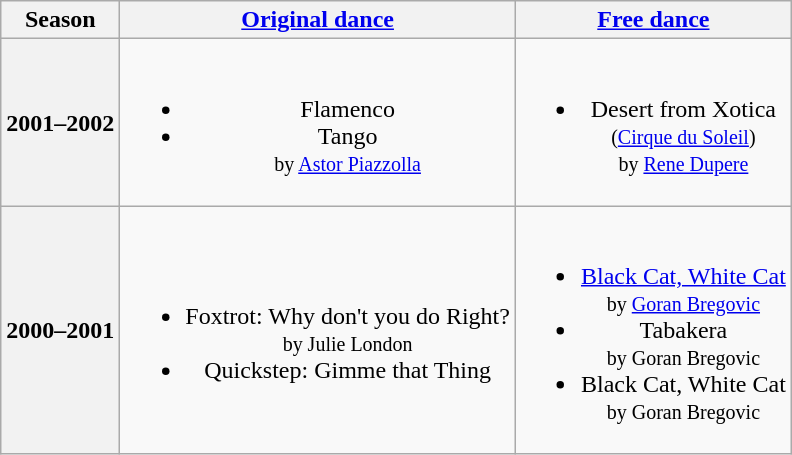<table class=wikitable style=text-align:center>
<tr>
<th>Season</th>
<th><a href='#'>Original dance</a></th>
<th><a href='#'>Free dance</a></th>
</tr>
<tr>
<th>2001–2002 <br> </th>
<td><br><ul><li>Flamenco</li><li>Tango <br><small> by <a href='#'>Astor Piazzolla</a> </small></li></ul></td>
<td><br><ul><li>Desert from Xotica <br><small> (<a href='#'>Cirque du Soleil</a>) <br> by <a href='#'>Rene Dupere</a> </small></li></ul></td>
</tr>
<tr>
<th>2000–2001 <br> </th>
<td><br><ul><li>Foxtrot: Why don't you do Right? <br><small> by Julie London </small></li><li>Quickstep: Gimme that Thing</li></ul></td>
<td><br><ul><li><a href='#'>Black Cat, White Cat</a> <br><small> by <a href='#'>Goran Bregovic</a> </small></li><li>Tabakera <br><small> by Goran Bregovic </small></li><li>Black Cat, White Cat <br><small> by Goran Bregovic </small></li></ul></td>
</tr>
</table>
